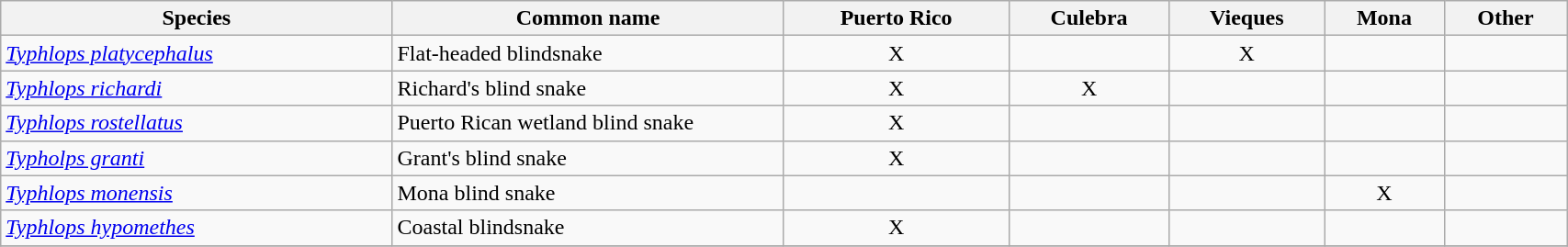<table width=90% class="wikitable">
<tr>
<th width=25%>Species</th>
<th width=25%>Common name</th>
<th>Puerto Rico</th>
<th>Culebra</th>
<th>Vieques</th>
<th>Mona</th>
<th>Other</th>
</tr>
<tr>
<td><em><a href='#'>Typhlops platycephalus</a></em></td>
<td>Flat-headed blindsnake</td>
<td align=center>X</td>
<td></td>
<td align=center>X</td>
<td></td>
<td></td>
</tr>
<tr>
<td><em><a href='#'>Typhlops richardi</a></em></td>
<td>Richard's blind snake</td>
<td align=center>X</td>
<td align=center>X</td>
<td></td>
<td></td>
<td></td>
</tr>
<tr>
<td><em><a href='#'>Typhlops rostellatus</a></em> </td>
<td>Puerto Rican wetland blind snake</td>
<td align=center>X</td>
<td></td>
<td></td>
<td></td>
<td></td>
</tr>
<tr>
<td><em><a href='#'>Typholps granti</a></em></td>
<td>Grant's blind snake</td>
<td align=center>X</td>
<td></td>
<td></td>
<td></td>
<td></td>
</tr>
<tr>
<td><em><a href='#'>Typhlops monensis</a></em> </td>
<td>Mona blind snake</td>
<td></td>
<td></td>
<td></td>
<td align=center>X</td>
<td></td>
</tr>
<tr>
<td><em><a href='#'>Typhlops hypomethes</a></em></td>
<td>Coastal blindsnake</td>
<td align=center>X</td>
<td></td>
<td></td>
<td></td>
<td></td>
</tr>
<tr>
</tr>
</table>
